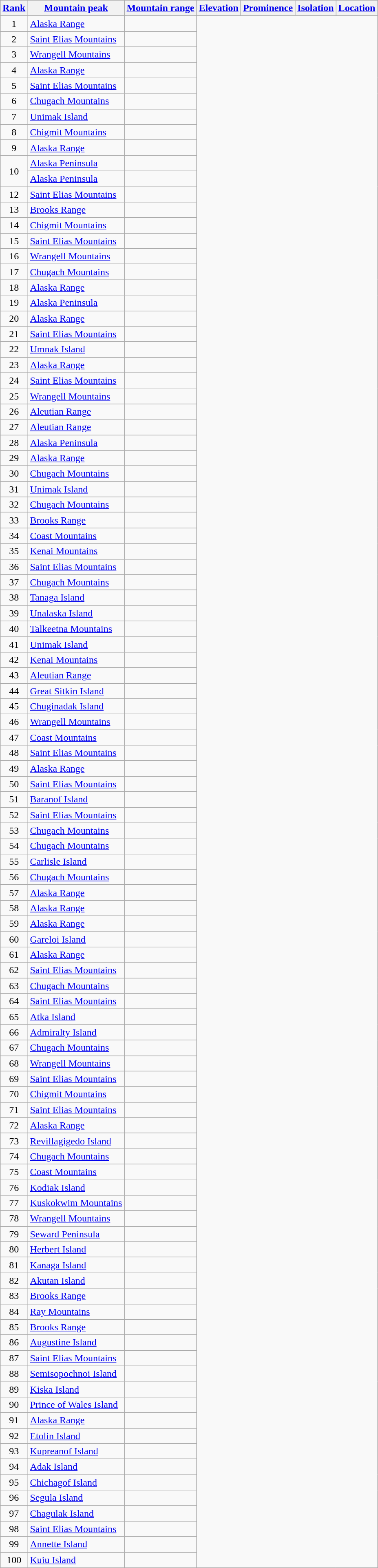<table class="wikitable sortable">
<tr>
<th><a href='#'>Rank</a></th>
<th><a href='#'>Mountain peak</a></th>
<th><a href='#'>Mountain range</a></th>
<th><a href='#'>Elevation</a></th>
<th><a href='#'>Prominence</a></th>
<th><a href='#'>Isolation</a></th>
<th><a href='#'>Location</a></th>
</tr>
<tr>
<td align=center>1<br></td>
<td><a href='#'>Alaska Range</a><br></td>
<td></td>
</tr>
<tr>
<td align=center>2<br></td>
<td><a href='#'>Saint Elias Mountains</a><br></td>
<td></td>
</tr>
<tr>
<td align=center>3<br></td>
<td><a href='#'>Wrangell Mountains</a><br></td>
<td></td>
</tr>
<tr>
<td align=center>4<br></td>
<td><a href='#'>Alaska Range</a><br></td>
<td></td>
</tr>
<tr>
<td align=center>5<br></td>
<td><a href='#'>Saint Elias Mountains</a><br></td>
<td></td>
</tr>
<tr>
<td align=center>6<br></td>
<td><a href='#'>Chugach Mountains</a><br></td>
<td></td>
</tr>
<tr>
<td align=center>7<br></td>
<td><a href='#'>Unimak Island</a><br></td>
<td></td>
</tr>
<tr>
<td align=center>8<br></td>
<td><a href='#'>Chigmit Mountains</a><br></td>
<td></td>
</tr>
<tr>
<td align=center>9<br></td>
<td><a href='#'>Alaska Range</a><br></td>
<td></td>
</tr>
<tr>
<td align=center rowspan=2>10<br></td>
<td><a href='#'>Alaska Peninsula</a><br></td>
<td></td>
</tr>
<tr>
<td><a href='#'>Alaska Peninsula</a><br></td>
<td></td>
</tr>
<tr>
<td align=center>12<br></td>
<td><a href='#'>Saint Elias Mountains</a><br></td>
<td></td>
</tr>
<tr>
<td align=center>13<br></td>
<td><a href='#'>Brooks Range</a><br></td>
<td></td>
</tr>
<tr>
<td align=center>14<br></td>
<td><a href='#'>Chigmit Mountains</a><br></td>
<td></td>
</tr>
<tr>
<td align=center>15<br></td>
<td><a href='#'>Saint Elias Mountains</a><br></td>
<td></td>
</tr>
<tr>
<td align=center>16<br></td>
<td><a href='#'>Wrangell Mountains</a><br></td>
<td></td>
</tr>
<tr>
<td align=center>17<br></td>
<td><a href='#'>Chugach Mountains</a><br></td>
<td></td>
</tr>
<tr>
<td align=center>18<br></td>
<td><a href='#'>Alaska Range</a><br></td>
<td></td>
</tr>
<tr>
<td align=center>19<br></td>
<td><a href='#'>Alaska Peninsula</a><br></td>
<td></td>
</tr>
<tr>
<td align=center>20<br></td>
<td><a href='#'>Alaska Range</a><br></td>
<td></td>
</tr>
<tr>
<td align=center>21<br></td>
<td><a href='#'>Saint Elias Mountains</a><br></td>
<td></td>
</tr>
<tr>
<td align=center>22<br></td>
<td><a href='#'>Umnak Island</a><br></td>
<td></td>
</tr>
<tr>
<td align=center>23<br></td>
<td><a href='#'>Alaska Range</a><br></td>
<td></td>
</tr>
<tr>
<td align=center>24<br></td>
<td><a href='#'>Saint Elias Mountains</a><br></td>
<td></td>
</tr>
<tr>
<td align=center>25<br></td>
<td><a href='#'>Wrangell Mountains</a><br></td>
<td></td>
</tr>
<tr>
<td align=center>26<br></td>
<td><a href='#'>Aleutian Range</a><br></td>
<td></td>
</tr>
<tr>
<td align=center>27<br></td>
<td><a href='#'>Aleutian Range</a><br></td>
<td></td>
</tr>
<tr>
<td align=center>28<br></td>
<td><a href='#'>Alaska Peninsula</a><br></td>
<td></td>
</tr>
<tr>
<td align=center>29<br></td>
<td><a href='#'>Alaska Range</a><br></td>
<td></td>
</tr>
<tr>
<td align=center>30<br></td>
<td><a href='#'>Chugach Mountains</a><br></td>
<td></td>
</tr>
<tr>
<td align=center>31<br></td>
<td><a href='#'>Unimak Island</a><br></td>
<td></td>
</tr>
<tr>
<td align=center>32<br></td>
<td><a href='#'>Chugach Mountains</a><br></td>
<td></td>
</tr>
<tr>
<td align=center>33<br></td>
<td><a href='#'>Brooks Range</a><br></td>
<td></td>
</tr>
<tr>
<td align=center>34<br></td>
<td><a href='#'>Coast Mountains</a><br></td>
<td></td>
</tr>
<tr>
<td align=center>35<br></td>
<td><a href='#'>Kenai Mountains</a><br></td>
<td></td>
</tr>
<tr>
<td align=center>36<br></td>
<td><a href='#'>Saint Elias Mountains</a><br></td>
<td></td>
</tr>
<tr>
<td align=center>37<br></td>
<td><a href='#'>Chugach Mountains</a><br></td>
<td></td>
</tr>
<tr>
<td align=center>38<br></td>
<td><a href='#'>Tanaga Island</a><br></td>
<td></td>
</tr>
<tr>
<td align=center>39<br></td>
<td><a href='#'>Unalaska Island</a><br></td>
<td></td>
</tr>
<tr>
<td align=center>40<br></td>
<td><a href='#'>Talkeetna Mountains</a><br></td>
<td></td>
</tr>
<tr>
<td align=center>41<br></td>
<td><a href='#'>Unimak Island</a><br></td>
<td></td>
</tr>
<tr>
<td align=center>42<br></td>
<td><a href='#'>Kenai Mountains</a><br></td>
<td></td>
</tr>
<tr>
<td align=center>43<br></td>
<td><a href='#'>Aleutian Range</a><br></td>
<td></td>
</tr>
<tr>
<td align=center>44<br></td>
<td><a href='#'>Great Sitkin Island</a><br></td>
<td></td>
</tr>
<tr>
<td align=center>45<br></td>
<td><a href='#'>Chuginadak Island</a><br></td>
<td></td>
</tr>
<tr>
<td align=center>46<br></td>
<td><a href='#'>Wrangell Mountains</a><br></td>
<td></td>
</tr>
<tr>
<td align=center>47<br></td>
<td><a href='#'>Coast Mountains</a><br></td>
<td></td>
</tr>
<tr>
<td align=center>48<br></td>
<td><a href='#'>Saint Elias Mountains</a><br></td>
<td></td>
</tr>
<tr>
<td align=center>49<br></td>
<td><a href='#'>Alaska Range</a><br></td>
<td></td>
</tr>
<tr>
<td align=center>50<br></td>
<td><a href='#'>Saint Elias Mountains</a><br></td>
<td></td>
</tr>
<tr>
<td align=center>51<br></td>
<td><a href='#'>Baranof Island</a><br></td>
<td></td>
</tr>
<tr>
<td align=center>52<br></td>
<td><a href='#'>Saint Elias Mountains</a><br></td>
<td></td>
</tr>
<tr>
<td align=center>53<br></td>
<td><a href='#'>Chugach Mountains</a><br></td>
<td></td>
</tr>
<tr>
<td align=center>54<br></td>
<td><a href='#'>Chugach Mountains</a><br></td>
<td></td>
</tr>
<tr>
<td align=center>55<br></td>
<td><a href='#'>Carlisle Island</a><br></td>
<td></td>
</tr>
<tr>
<td align=center>56<br></td>
<td><a href='#'>Chugach Mountains</a><br></td>
<td></td>
</tr>
<tr>
<td align=center>57<br></td>
<td><a href='#'>Alaska Range</a><br></td>
<td></td>
</tr>
<tr>
<td align=center>58<br></td>
<td><a href='#'>Alaska Range</a><br></td>
<td></td>
</tr>
<tr>
<td align=center>59<br></td>
<td><a href='#'>Alaska Range</a><br></td>
<td></td>
</tr>
<tr>
<td align=center>60<br></td>
<td><a href='#'>Gareloi Island</a><br></td>
<td></td>
</tr>
<tr>
<td align=center>61<br></td>
<td><a href='#'>Alaska Range</a><br></td>
<td></td>
</tr>
<tr>
<td align=center>62<br></td>
<td><a href='#'>Saint Elias Mountains</a><br></td>
<td></td>
</tr>
<tr>
<td align=center>63<br></td>
<td><a href='#'>Chugach Mountains</a><br></td>
<td></td>
</tr>
<tr>
<td align=center>64<br></td>
<td><a href='#'>Saint Elias Mountains</a><br></td>
<td></td>
</tr>
<tr>
<td align=center>65<br></td>
<td><a href='#'>Atka Island</a><br></td>
<td></td>
</tr>
<tr>
<td align=center>66<br></td>
<td><a href='#'>Admiralty Island</a><br></td>
<td></td>
</tr>
<tr>
<td align=center>67<br></td>
<td><a href='#'>Chugach Mountains</a><br></td>
<td></td>
</tr>
<tr>
<td align=center>68<br></td>
<td><a href='#'>Wrangell Mountains</a><br></td>
<td></td>
</tr>
<tr>
<td align=center>69<br></td>
<td><a href='#'>Saint Elias Mountains</a><br></td>
<td></td>
</tr>
<tr>
<td align=center>70<br></td>
<td><a href='#'>Chigmit Mountains</a><br></td>
<td></td>
</tr>
<tr>
<td align=center>71<br></td>
<td><a href='#'>Saint Elias Mountains</a><br></td>
<td></td>
</tr>
<tr>
<td align=center>72<br></td>
<td><a href='#'>Alaska Range</a><br></td>
<td></td>
</tr>
<tr>
<td align=center>73<br></td>
<td><a href='#'>Revillagigedo Island</a><br></td>
<td></td>
</tr>
<tr>
<td align=center>74<br></td>
<td><a href='#'>Chugach Mountains</a><br></td>
<td></td>
</tr>
<tr>
<td align=center>75<br></td>
<td><a href='#'>Coast Mountains</a><br></td>
<td></td>
</tr>
<tr>
<td align=center>76<br></td>
<td><a href='#'>Kodiak Island</a><br></td>
<td></td>
</tr>
<tr>
<td align=center>77<br></td>
<td><a href='#'>Kuskokwim Mountains</a><br></td>
<td></td>
</tr>
<tr>
<td align=center>78<br></td>
<td><a href='#'>Wrangell Mountains</a><br></td>
<td></td>
</tr>
<tr>
<td align=center>79<br></td>
<td><a href='#'>Seward Peninsula</a><br></td>
<td></td>
</tr>
<tr>
<td align=center>80<br></td>
<td><a href='#'>Herbert Island</a><br></td>
<td></td>
</tr>
<tr>
<td align=center>81<br></td>
<td><a href='#'>Kanaga Island</a><br></td>
<td></td>
</tr>
<tr>
<td align=center>82<br></td>
<td><a href='#'>Akutan Island</a><br></td>
<td></td>
</tr>
<tr>
<td align=center>83<br></td>
<td><a href='#'>Brooks Range</a><br></td>
<td></td>
</tr>
<tr>
<td align=center>84<br></td>
<td><a href='#'>Ray Mountains</a><br></td>
<td></td>
</tr>
<tr>
<td align=center>85<br></td>
<td><a href='#'>Brooks Range</a><br></td>
<td></td>
</tr>
<tr>
<td align=center>86<br></td>
<td><a href='#'>Augustine Island</a><br></td>
<td></td>
</tr>
<tr>
<td align=center>87<br></td>
<td><a href='#'>Saint Elias Mountains</a><br></td>
<td></td>
</tr>
<tr>
<td align=center>88<br></td>
<td><a href='#'>Semisopochnoi Island</a><br></td>
<td></td>
</tr>
<tr>
<td align=center>89<br></td>
<td><a href='#'>Kiska Island</a><br></td>
<td></td>
</tr>
<tr>
<td align=center>90<br></td>
<td><a href='#'>Prince of Wales Island</a><br></td>
<td></td>
</tr>
<tr>
<td align=center>91<br></td>
<td><a href='#'>Alaska Range</a><br></td>
<td></td>
</tr>
<tr>
<td align=center>92<br></td>
<td><a href='#'>Etolin Island</a><br></td>
<td></td>
</tr>
<tr>
<td align=center>93<br></td>
<td><a href='#'>Kupreanof Island</a><br></td>
<td></td>
</tr>
<tr>
<td align=center>94<br></td>
<td><a href='#'>Adak Island</a><br></td>
<td></td>
</tr>
<tr>
<td align=center>95<br></td>
<td><a href='#'>Chichagof Island</a><br></td>
<td></td>
</tr>
<tr>
<td align=center>96<br></td>
<td><a href='#'>Segula Island</a><br></td>
<td></td>
</tr>
<tr>
<td align=center>97<br></td>
<td><a href='#'>Chagulak Island</a><br></td>
<td></td>
</tr>
<tr>
<td align=center>98<br></td>
<td><a href='#'>Saint Elias Mountains</a><br></td>
<td></td>
</tr>
<tr>
<td align=center>99<br></td>
<td><a href='#'>Annette Island</a><br></td>
<td></td>
</tr>
<tr>
<td align=center>100<br></td>
<td><a href='#'>Kuiu Island</a><br></td>
<td></td>
</tr>
</table>
